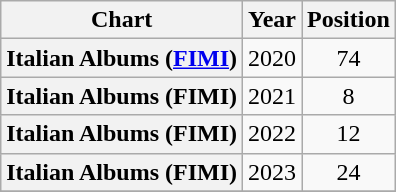<table class="wikitable plainrowheaders" style="text-align:center;">
<tr>
<th>Chart</th>
<th>Year</th>
<th>Position</th>
</tr>
<tr>
<th scope="row">Italian Albums (<a href='#'>FIMI</a>)</th>
<td>2020</td>
<td>74</td>
</tr>
<tr>
<th scope="row">Italian Albums (FIMI)</th>
<td>2021</td>
<td>8</td>
</tr>
<tr>
<th scope="row">Italian Albums (FIMI)</th>
<td>2022</td>
<td>12</td>
</tr>
<tr>
<th scope="row">Italian Albums (FIMI)</th>
<td>2023</td>
<td>24</td>
</tr>
<tr>
</tr>
</table>
